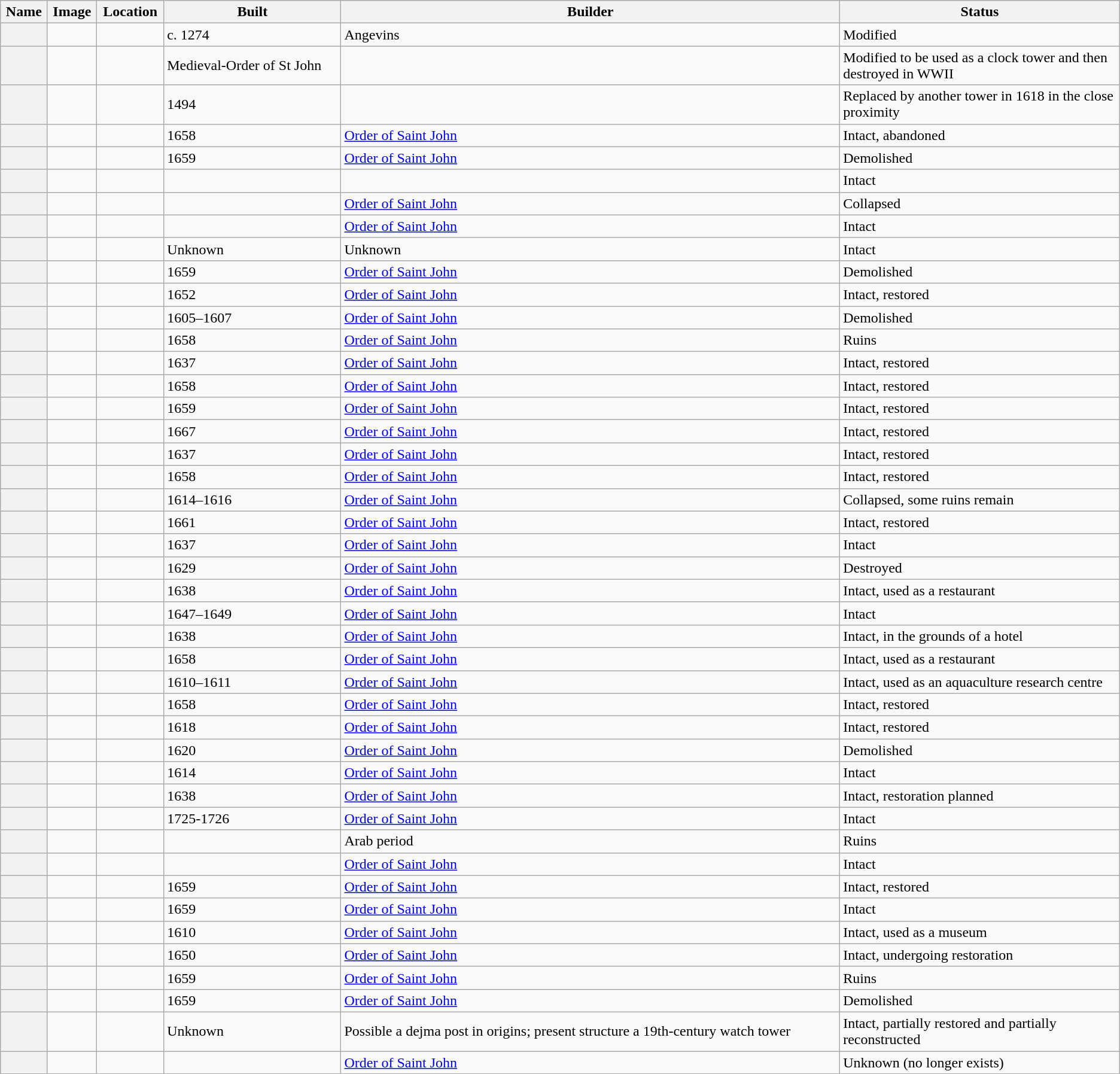<table class="wikitable sortable">
<tr>
<th scope="col">Name</th>
<th class="unsortable" scope="col">Image</th>
<th scope="col">Location</th>
<th scope="col">Built</th>
<th scope="col" class="unsortable">Builder</th>
<th scope="col" class="unsortable" style ="width:25%">Status</th>
</tr>
<tr>
<th scope="row"></th>
<td style="text-align:center;"></td>
<td></td>
<td>c. 1274</td>
<td>Angevins</td>
<td>Modified</td>
</tr>
<tr>
<th scope="row"></th>
<td style="text-align:center;"></td>
<td></td>
<td>Medieval-Order of St John</td>
<td></td>
<td>Modified to be used as a clock tower and then destroyed in WWII</td>
</tr>
<tr>
<th scope="row"></th>
<td style="text-align:center;"></td>
<td></td>
<td>1494</td>
<td></td>
<td>Replaced by another tower in 1618 in the close proximity</td>
</tr>
<tr>
<th scope="row"></th>
<td style="text-align:center;"></td>
<td></td>
<td>1658</td>
<td> <a href='#'>Order of Saint John</a></td>
<td>Intact, abandoned</td>
</tr>
<tr>
<th scope="row"></th>
<td style="text-align:center;"></td>
<td></td>
<td>1659</td>
<td> <a href='#'>Order of Saint John</a></td>
<td>Demolished</td>
</tr>
<tr>
<th scope="row"></th>
<td style="text-align:center;"></td>
<td></td>
<td></td>
<td></td>
<td>Intact</td>
</tr>
<tr>
<th scope="row"></th>
<td style="text-align:center;"></td>
<td></td>
<td></td>
<td> <a href='#'>Order of Saint John</a></td>
<td>Collapsed</td>
</tr>
<tr>
<th scope="row"></th>
<td style="text-align:center;"></td>
<td></td>
<td></td>
<td> <a href='#'>Order of Saint John</a></td>
<td>Intact</td>
</tr>
<tr>
<th scope="row"></th>
<td style="text-align:center;"></td>
<td></td>
<td>Unknown</td>
<td>Unknown</td>
<td>Intact</td>
</tr>
<tr>
<th scope="row"></th>
<td style="text-align:center;"></td>
<td></td>
<td>1659</td>
<td> <a href='#'>Order of Saint John</a></td>
<td>Demolished</td>
</tr>
<tr>
<th scope="row"></th>
<td style="text-align:center;"></td>
<td></td>
<td>1652</td>
<td> <a href='#'>Order of Saint John</a></td>
<td>Intact, restored</td>
</tr>
<tr>
<th scope="row"></th>
<td style="text-align:center;"></td>
<td></td>
<td>1605–1607</td>
<td> <a href='#'>Order of Saint John</a></td>
<td>Demolished</td>
</tr>
<tr>
<th scope="row"></th>
<td style="text-align:center;"></td>
<td></td>
<td>1658</td>
<td> <a href='#'>Order of Saint John</a></td>
<td>Ruins</td>
</tr>
<tr>
<th scope="row"></th>
<td style="text-align:center;"></td>
<td></td>
<td>1637</td>
<td> <a href='#'>Order of Saint John</a></td>
<td>Intact, restored</td>
</tr>
<tr>
<th scope="row"></th>
<td style="text-align:center;"></td>
<td></td>
<td>1658</td>
<td> <a href='#'>Order of Saint John</a></td>
<td>Intact, restored</td>
</tr>
<tr>
<th scope="row"></th>
<td style="text-align:center;"></td>
<td></td>
<td>1659</td>
<td> <a href='#'>Order of Saint John</a></td>
<td>Intact, restored</td>
</tr>
<tr>
<th scope="row"></th>
<td style="text-align:center;"></td>
<td></td>
<td>1667</td>
<td> <a href='#'>Order of Saint John</a></td>
<td>Intact, restored</td>
</tr>
<tr>
<th scope="row"></th>
<td style="text-align:center;"></td>
<td></td>
<td>1637</td>
<td> <a href='#'>Order of Saint John</a></td>
<td>Intact, restored</td>
</tr>
<tr>
<th scope="row"></th>
<td style="text-align:center;"></td>
<td></td>
<td>1658</td>
<td> <a href='#'>Order of Saint John</a></td>
<td>Intact, restored</td>
</tr>
<tr>
<th scope="row"></th>
<td style="text-align:center;"></td>
<td></td>
<td>1614–1616</td>
<td> <a href='#'>Order of Saint John</a></td>
<td>Collapsed, some ruins remain</td>
</tr>
<tr>
<th scope="row"></th>
<td style="text-align:center;"></td>
<td></td>
<td>1661</td>
<td> <a href='#'>Order of Saint John</a></td>
<td>Intact, restored</td>
</tr>
<tr>
<th scope="row"></th>
<td style="text-align:center;"></td>
<td></td>
<td>1637</td>
<td> <a href='#'>Order of Saint John</a></td>
<td>Intact</td>
</tr>
<tr>
<th scope="row"></th>
<td style="text-align:center;"></td>
<td></td>
<td>1629</td>
<td> <a href='#'>Order of Saint John</a></td>
<td>Destroyed</td>
</tr>
<tr>
<th scope="row"></th>
<td style="text-align:center;"></td>
<td></td>
<td>1638</td>
<td> <a href='#'>Order of Saint John</a></td>
<td>Intact, used as a restaurant</td>
</tr>
<tr>
<th scope="row"></th>
<td style="text-align:center;"></td>
<td></td>
<td>1647–1649</td>
<td> <a href='#'>Order of Saint John</a></td>
<td>Intact</td>
</tr>
<tr>
<th scope="row"></th>
<td style="text-align:center;"></td>
<td></td>
<td>1638</td>
<td> <a href='#'>Order of Saint John</a></td>
<td>Intact, in the grounds of a hotel</td>
</tr>
<tr>
<th scope="row"></th>
<td style="text-align:center;"></td>
<td></td>
<td>1658</td>
<td> <a href='#'>Order of Saint John</a></td>
<td>Intact, used as a restaurant</td>
</tr>
<tr>
<th scope="row"></th>
<td style="text-align:center;"></td>
<td></td>
<td>1610–1611</td>
<td> <a href='#'>Order of Saint John</a></td>
<td>Intact, used as an aquaculture research centre</td>
</tr>
<tr>
<th scope="row"></th>
<td style="text-align:center;"></td>
<td></td>
<td>1658</td>
<td> <a href='#'>Order of Saint John</a></td>
<td>Intact, restored</td>
</tr>
<tr>
<th scope="row"></th>
<td style="text-align:center;"></td>
<td></td>
<td>1618</td>
<td> <a href='#'>Order of Saint John</a></td>
<td>Intact, restored</td>
</tr>
<tr>
<th scope="row"></th>
<td style="text-align:center;"></td>
<td></td>
<td>1620</td>
<td> <a href='#'>Order of Saint John</a></td>
<td>Demolished</td>
</tr>
<tr>
<th scope="row"></th>
<td style="text-align:center;"></td>
<td></td>
<td>1614</td>
<td> <a href='#'>Order of Saint John</a></td>
<td>Intact</td>
</tr>
<tr>
<th scope="row"></th>
<td style="text-align:center;"></td>
<td></td>
<td>1638</td>
<td> <a href='#'>Order of Saint John</a></td>
<td>Intact, restoration planned</td>
</tr>
<tr>
<th scope="row"></th>
<td style="text-align:center;"></td>
<td></td>
<td>1725-1726</td>
<td> <a href='#'>Order of Saint John</a></td>
<td>Intact</td>
</tr>
<tr>
<th scope="row"></th>
<td></td>
<td></td>
<td></td>
<td>Arab period</td>
<td>Ruins</td>
</tr>
<tr>
<th scope="row"></th>
<td style="text-align:center;"></td>
<td></td>
<td></td>
<td> <a href='#'>Order of Saint John</a></td>
<td>Intact</td>
</tr>
<tr>
<th scope="row"></th>
<td style="text-align:center;"></td>
<td></td>
<td>1659</td>
<td> <a href='#'>Order of Saint John</a></td>
<td>Intact, restored</td>
</tr>
<tr>
<th scope="row"></th>
<td style="text-align:center;"></td>
<td></td>
<td>1659</td>
<td> <a href='#'>Order of Saint John</a></td>
<td>Intact</td>
</tr>
<tr>
<th scope="row"></th>
<td style="text-align:center;"></td>
<td></td>
<td>1610</td>
<td> <a href='#'>Order of Saint John</a></td>
<td>Intact, used as a museum</td>
</tr>
<tr>
<th scope="row"></th>
<td style="text-align:center;"></td>
<td></td>
<td>1650</td>
<td> <a href='#'>Order of Saint John</a></td>
<td>Intact, undergoing restoration</td>
</tr>
<tr>
<th scope="row"></th>
<td style="text-align:center;"></td>
<td></td>
<td>1659</td>
<td> <a href='#'>Order of Saint John</a></td>
<td>Ruins</td>
</tr>
<tr>
<th scope="row"></th>
<td style="text-align:center;"></td>
<td></td>
<td>1659</td>
<td> <a href='#'>Order of Saint John</a></td>
<td>Demolished</td>
</tr>
<tr>
<th scope="row"></th>
<td style="text-align:center;"></td>
<td></td>
<td>Unknown</td>
<td>Possible a dejma post in origins; present structure a 19th-century watch tower</td>
<td>Intact, partially restored and partially reconstructed</td>
</tr>
<tr>
<th scope="row"></th>
<td style="text-align:center;"></td>
<td></td>
<td></td>
<td> <a href='#'>Order of Saint John</a></td>
<td>Unknown (no longer exists)</td>
</tr>
</table>
